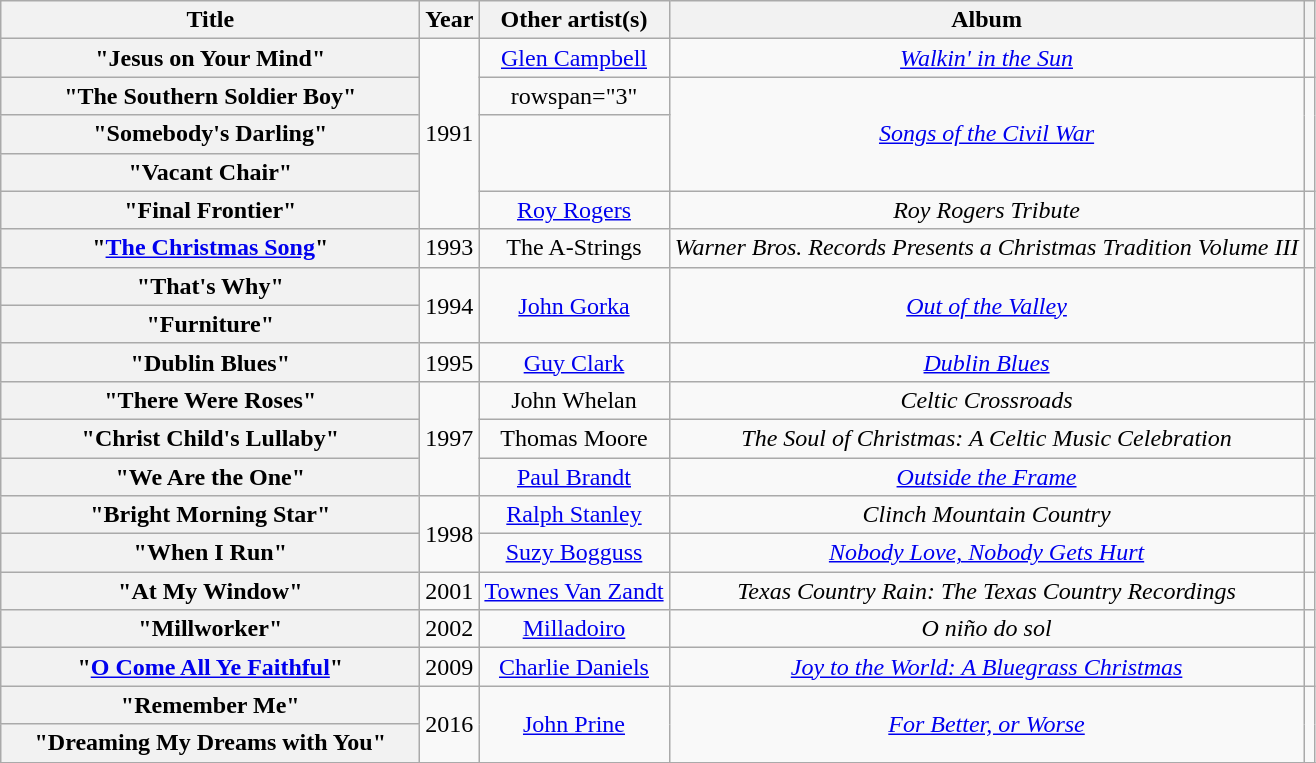<table class="wikitable plainrowheaders" style="text-align:center;" border="1">
<tr>
<th scope="col" style="width:17em;">Title</th>
<th scope="col">Year</th>
<th scope="col">Other artist(s)</th>
<th scope="col">Album</th>
<th scope="col"></th>
</tr>
<tr>
<th scope="row">"Jesus on Your Mind"</th>
<td rowspan="5">1991</td>
<td><a href='#'>Glen Campbell</a></td>
<td><em><a href='#'>Walkin' in the Sun</a></em></td>
<td></td>
</tr>
<tr>
<th scope="row">"The Southern Soldier Boy"</th>
<td>rowspan="3" </td>
<td rowspan="3"><em><a href='#'>Songs of the Civil War</a></em></td>
<td rowspan="3"></td>
</tr>
<tr>
<th scope="row">"Somebody's Darling"</th>
</tr>
<tr>
<th scope="row">"Vacant Chair"</th>
</tr>
<tr>
<th scope="row">"Final Frontier"</th>
<td><a href='#'>Roy Rogers</a></td>
<td><em>Roy Rogers Tribute</em></td>
<td></td>
</tr>
<tr>
<th scope="row">"<a href='#'>The Christmas Song</a>"</th>
<td>1993</td>
<td>The A-Strings</td>
<td><em>Warner Bros. Records Presents a Christmas Tradition Volume III</em></td>
<td></td>
</tr>
<tr>
<th scope="row">"That's Why"</th>
<td rowspan="2">1994</td>
<td rowspan="2"><a href='#'>John Gorka</a></td>
<td rowspan="2"><em><a href='#'>Out of the Valley</a></em></td>
<td rowspan="2"></td>
</tr>
<tr>
<th scope="row">"Furniture"</th>
</tr>
<tr>
<th scope="row">"Dublin Blues"</th>
<td>1995</td>
<td><a href='#'>Guy Clark</a></td>
<td><em><a href='#'>Dublin Blues</a></em></td>
<td></td>
</tr>
<tr>
<th scope="row">"There Were Roses"</th>
<td rowspan="3">1997</td>
<td>John Whelan</td>
<td><em>Celtic Crossroads</em></td>
<td></td>
</tr>
<tr>
<th scope="row">"Christ Child's Lullaby"</th>
<td>Thomas Moore</td>
<td><em>The Soul of Christmas: A Celtic Music Celebration</em></td>
<td></td>
</tr>
<tr>
<th scope="row">"We Are the One"</th>
<td><a href='#'>Paul Brandt</a></td>
<td><em><a href='#'>Outside the Frame</a></em></td>
<td></td>
</tr>
<tr>
<th scope="row">"Bright Morning Star"</th>
<td rowspan="2">1998</td>
<td><a href='#'>Ralph Stanley</a></td>
<td><em>Clinch Mountain Country</em></td>
<td></td>
</tr>
<tr>
<th scope="row">"When I Run"</th>
<td><a href='#'>Suzy Bogguss</a></td>
<td><em><a href='#'>Nobody Love, Nobody Gets Hurt</a></em></td>
<td></td>
</tr>
<tr>
<th scope="row">"At My Window"</th>
<td>2001</td>
<td><a href='#'>Townes Van Zandt</a></td>
<td><em>Texas Country Rain: The Texas Country Recordings</em></td>
<td></td>
</tr>
<tr>
<th scope="row">"Millworker"</th>
<td>2002</td>
<td><a href='#'>Milladoiro</a></td>
<td><em>O niño do sol</em></td>
<td></td>
</tr>
<tr>
<th scope="row">"<a href='#'>O Come All Ye Faithful</a>"</th>
<td>2009</td>
<td><a href='#'>Charlie Daniels</a></td>
<td><em><a href='#'>Joy to the World: A Bluegrass Christmas</a></em></td>
<td></td>
</tr>
<tr>
<th scope="row">"Remember Me"</th>
<td rowspan="2">2016</td>
<td rowspan="2"><a href='#'>John Prine</a></td>
<td rowspan="2"><em><a href='#'>For Better, or Worse</a></em></td>
<td rowspan="2"></td>
</tr>
<tr>
<th scope="row">"Dreaming My Dreams with You"</th>
</tr>
<tr>
</tr>
</table>
